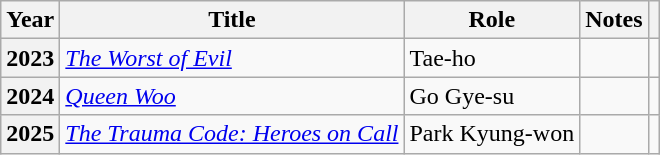<table class="wikitable plainrowheaders sortable">
<tr>
<th scope="col">Year</th>
<th scope="col">Title</th>
<th scope="col">Role</th>
<th scope="col">Notes</th>
<th scope="col" class="unsortable"></th>
</tr>
<tr>
<th scope="row">2023</th>
<td><em><a href='#'>The Worst of Evil</a></em></td>
<td>Tae-ho</td>
<td></td>
<td style="text-align:center"></td>
</tr>
<tr>
<th scope="row">2024</th>
<td><em><a href='#'>Queen Woo</a></em></td>
<td>Go Gye-su</td>
<td></td>
<td style="text-align:center"></td>
</tr>
<tr>
<th scope="row">2025</th>
<td><em><a href='#'>The Trauma Code: Heroes on Call</a></em></td>
<td>Park Kyung-won</td>
<td></td>
<td style="text-align:center"></td>
</tr>
</table>
